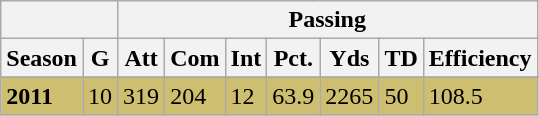<table class="wikitable">
<tr>
<th colspan="2"></th>
<th colspan="7">Passing</th>
</tr>
<tr>
<th>Season</th>
<th>G</th>
<th>Att</th>
<th>Com</th>
<th>Int</th>
<th>Pct.</th>
<th>Yds</th>
<th>TD</th>
<th>Efficiency</th>
</tr>
<tr>
</tr>
<tr style="background: #CEBE70;">
<td><strong>2011</strong></td>
<td>10</td>
<td>319</td>
<td>204</td>
<td>12</td>
<td>63.9</td>
<td>2265</td>
<td>50</td>
<td>108.5</td>
</tr>
</table>
